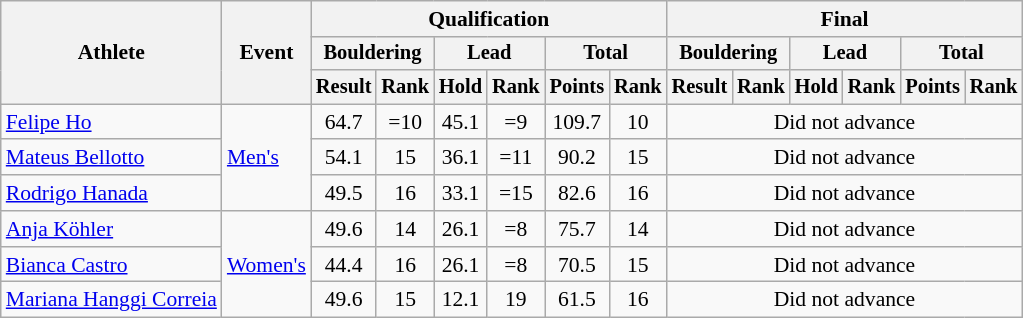<table class=wikitable style=font-size:90%;text-align:center>
<tr>
<th rowspan=3>Athlete</th>
<th rowspan=3>Event</th>
<th colspan=6>Qualification</th>
<th colspan=6>Final</th>
</tr>
<tr style=font-size:95%>
<th colspan=2>Bouldering</th>
<th colspan=2>Lead</th>
<th colspan=2>Total</th>
<th colspan=2>Bouldering</th>
<th colspan=2>Lead</th>
<th colspan=2>Total</th>
</tr>
<tr style=font-size:95%>
<th>Result</th>
<th>Rank</th>
<th>Hold</th>
<th>Rank</th>
<th>Points</th>
<th>Rank</th>
<th>Result</th>
<th>Rank</th>
<th>Hold</th>
<th>Rank</th>
<th>Points</th>
<th>Rank</th>
</tr>
<tr>
<td align=left><a href='#'>Felipe Ho</a></td>
<td align=left rowspan=3><a href='#'>Men's</a></td>
<td>64.7</td>
<td>=10</td>
<td>45.1</td>
<td>=9</td>
<td>109.7</td>
<td>10</td>
<td colspan=6>Did not advance</td>
</tr>
<tr>
<td align=left><a href='#'>Mateus Bellotto</a></td>
<td>54.1</td>
<td>15</td>
<td>36.1</td>
<td>=11</td>
<td>90.2</td>
<td>15</td>
<td colspan=6>Did not advance</td>
</tr>
<tr>
<td align=left><a href='#'>Rodrigo Hanada</a></td>
<td>49.5</td>
<td>16</td>
<td>33.1</td>
<td>=15</td>
<td>82.6</td>
<td>16</td>
<td colspan=6>Did not advance</td>
</tr>
<tr>
<td align=left><a href='#'>Anja Köhler</a></td>
<td align=left rowspan=3><a href='#'>Women's</a></td>
<td>49.6</td>
<td>14</td>
<td>26.1</td>
<td>=8</td>
<td>75.7</td>
<td>14</td>
<td colspan=6>Did not advance</td>
</tr>
<tr>
<td align=left><a href='#'>Bianca Castro</a></td>
<td>44.4</td>
<td>16</td>
<td>26.1</td>
<td>=8</td>
<td>70.5</td>
<td>15</td>
<td colspan=6>Did not advance</td>
</tr>
<tr>
<td align=left><a href='#'>Mariana Hanggi Correia</a></td>
<td>49.6</td>
<td>15</td>
<td>12.1</td>
<td>19</td>
<td>61.5</td>
<td>16</td>
<td colspan=6>Did not advance</td>
</tr>
</table>
